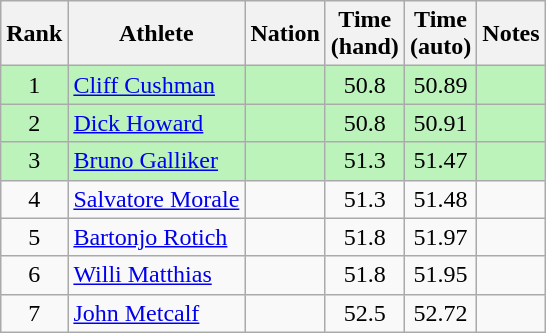<table class="wikitable sortable" style="text-align:center">
<tr>
<th>Rank</th>
<th>Athlete</th>
<th>Nation</th>
<th>Time<br>(hand)</th>
<th>Time<br>(auto)</th>
<th>Notes</th>
</tr>
<tr bgcolor=bbf3bb>
<td>1</td>
<td align=left><a href='#'>Cliff Cushman</a></td>
<td align=left></td>
<td>50.8</td>
<td>50.89</td>
<td></td>
</tr>
<tr bgcolor=bbf3bb>
<td>2</td>
<td align=left><a href='#'>Dick Howard</a></td>
<td align=left></td>
<td>50.8</td>
<td>50.91</td>
<td></td>
</tr>
<tr bgcolor=bbf3bb>
<td>3</td>
<td align=left><a href='#'>Bruno Galliker</a></td>
<td align=left></td>
<td>51.3</td>
<td>51.47</td>
<td></td>
</tr>
<tr>
<td>4</td>
<td align=left><a href='#'>Salvatore Morale</a></td>
<td align=left></td>
<td>51.3</td>
<td>51.48</td>
<td></td>
</tr>
<tr>
<td>5</td>
<td align=left><a href='#'>Bartonjo Rotich</a></td>
<td align=left></td>
<td>51.8</td>
<td>51.97</td>
<td></td>
</tr>
<tr>
<td>6</td>
<td align=left><a href='#'>Willi Matthias</a></td>
<td align=left></td>
<td>51.8</td>
<td>51.95</td>
<td></td>
</tr>
<tr>
<td>7</td>
<td align=left><a href='#'>John Metcalf</a></td>
<td align=left></td>
<td>52.5</td>
<td>52.72</td>
<td></td>
</tr>
</table>
